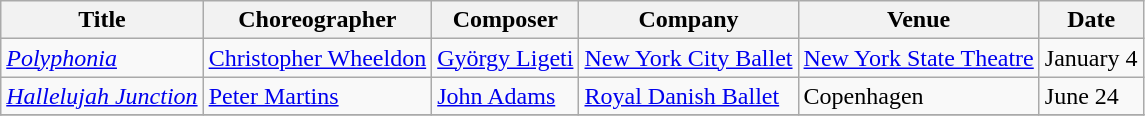<table class="wikitable sortable">
<tr>
<th>Title</th>
<th>Choreographer</th>
<th>Composer</th>
<th>Company</th>
<th>Venue</th>
<th>Date</th>
</tr>
<tr>
<td><em><a href='#'>Polyphonia</a></em></td>
<td><a href='#'>Christopher Wheeldon</a></td>
<td><a href='#'>György Ligeti</a></td>
<td><a href='#'>New York City Ballet</a></td>
<td><a href='#'>New York State Theatre</a></td>
<td>January 4</td>
</tr>
<tr>
<td><em><a href='#'>Hallelujah Junction</a></em></td>
<td><a href='#'>Peter Martins</a></td>
<td><a href='#'>John Adams</a></td>
<td><a href='#'>Royal Danish Ballet</a></td>
<td>Copenhagen</td>
<td>June 24</td>
</tr>
<tr>
</tr>
</table>
